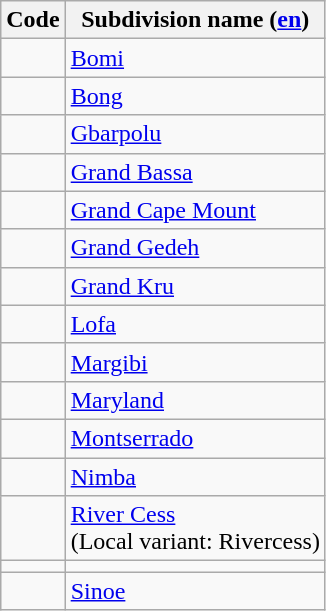<table class="wikitable sortable">
<tr>
<th>Code</th>
<th>Subdivision name (<a href='#'>en</a>)</th>
</tr>
<tr>
<td></td>
<td><a href='#'>Bomi</a></td>
</tr>
<tr>
<td></td>
<td><a href='#'>Bong</a></td>
</tr>
<tr>
<td></td>
<td><a href='#'>Gbarpolu</a></td>
</tr>
<tr>
<td></td>
<td><a href='#'>Grand Bassa</a></td>
</tr>
<tr>
<td></td>
<td><a href='#'>Grand Cape Mount</a></td>
</tr>
<tr>
<td></td>
<td><a href='#'>Grand Gedeh</a></td>
</tr>
<tr>
<td></td>
<td><a href='#'>Grand Kru</a></td>
</tr>
<tr>
<td></td>
<td><a href='#'>Lofa</a></td>
</tr>
<tr>
<td></td>
<td><a href='#'>Margibi</a></td>
</tr>
<tr>
<td></td>
<td><a href='#'>Maryland</a></td>
</tr>
<tr>
<td></td>
<td><a href='#'>Montserrado</a></td>
</tr>
<tr>
<td></td>
<td><a href='#'>Nimba</a></td>
</tr>
<tr>
<td></td>
<td><a href='#'>River Cess</a><br>(Local variant: Rivercess)</td>
</tr>
<tr>
<td></td>
<td></td>
</tr>
<tr>
<td></td>
<td><a href='#'>Sinoe</a></td>
</tr>
</table>
